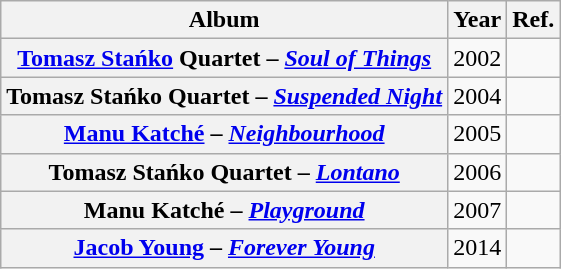<table class="wikitable plainrowheaders" style="text-align:center;">
<tr>
<th scope="col">Album</th>
<th scope="col">Year</th>
<th scope="col">Ref.</th>
</tr>
<tr>
<th scope="row"><a href='#'>Tomasz Stańko</a> Quartet – <em><a href='#'>Soul of Things</a></em></th>
<td>2002</td>
<td></td>
</tr>
<tr>
<th scope="row">Tomasz Stańko Quartet – <em><a href='#'>Suspended Night</a></em></th>
<td>2004</td>
<td></td>
</tr>
<tr>
<th scope="row"><a href='#'>Manu Katché</a> – <em><a href='#'>Neighbourhood</a></em></th>
<td>2005</td>
<td></td>
</tr>
<tr>
<th scope="row">Tomasz Stańko Quartet – <em><a href='#'>Lontano</a></em></th>
<td>2006</td>
<td></td>
</tr>
<tr>
<th scope="row">Manu Katché – <em><a href='#'>Playground</a></em></th>
<td>2007</td>
<td></td>
</tr>
<tr>
<th scope="row"><a href='#'>Jacob Young</a> – <em><a href='#'>Forever Young</a></em></th>
<td>2014</td>
<td></td>
</tr>
</table>
